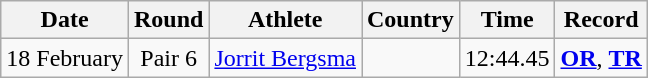<table class="wikitable" style="text-align:center">
<tr>
<th>Date</th>
<th>Round</th>
<th>Athlete</th>
<th>Country</th>
<th>Time</th>
<th>Record</th>
</tr>
<tr>
<td>18 February</td>
<td>Pair 6</td>
<td align="left"><a href='#'>Jorrit Bergsma</a></td>
<td align="left"></td>
<td>12:44.45</td>
<td><strong><a href='#'>OR</a></strong>, <strong><a href='#'>TR</a></strong></td>
</tr>
</table>
